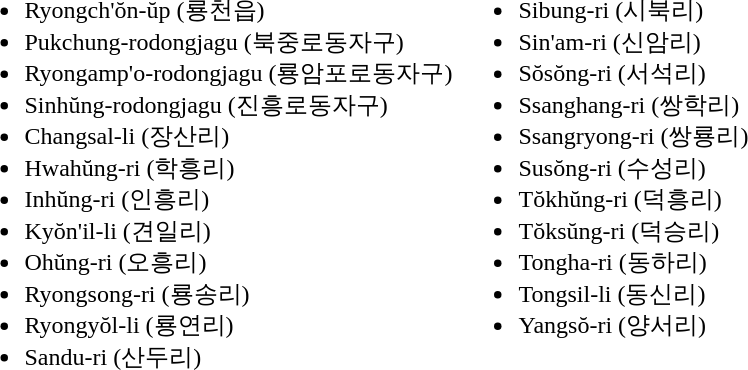<table>
<tr>
<td valign="top"><br><ul><li>Ryongch'ŏn-ŭp (룡천읍)</li><li>Pukchung-rodongjagu (북중로동자구)</li><li>Ryongamp'o-rodongjagu (룡암포로동자구)</li><li>Sinhŭng-rodongjagu (진흥로동자구)</li><li>Changsal-li (장산리)</li><li>Hwahŭng-ri (학흥리)</li><li>Inhŭng-ri (인흥리)</li><li>Kyŏn'il-li (견일리)</li><li>Ohŭng-ri (오흥리)</li><li>Ryongsong-ri (룡송리)</li><li>Ryongyŏl-li (룡연리)</li><li>Sandu-ri (산두리)</li></ul></td>
<td valign="top"><br><ul><li>Sibung-ri (시북리)</li><li>Sin'am-ri (신암리)</li><li>Sŏsŏng-ri (서석리)</li><li>Ssanghang-ri (쌍학리)</li><li>Ssangryong-ri (쌍룡리)</li><li>Susŏng-ri (수성리)</li><li>Tŏkhŭng-ri (덕흥리)</li><li>Tŏksŭng-ri (덕승리)</li><li>Tongha-ri (동하리)</li><li>Tongsil-li (동신리)</li><li>Yangsŏ-ri (양서리)</li></ul></td>
</tr>
</table>
